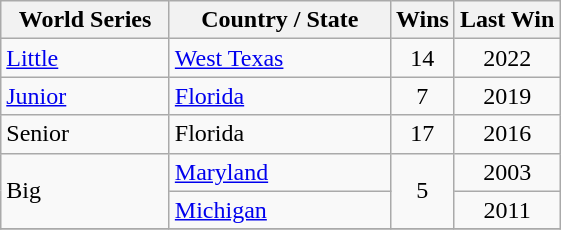<table class="wikitable">
<tr>
<th width=105>World Series</th>
<th width=140>Country / State</th>
<th>Wins</th>
<th>Last Win</th>
</tr>
<tr>
<td><a href='#'>Little</a></td>
<td> <a href='#'>West Texas</a></td>
<td align="center">14</td>
<td align="center">2022</td>
</tr>
<tr>
<td><a href='#'>Junior</a></td>
<td> <a href='#'>Florida</a></td>
<td align="center">7</td>
<td align="center">2019</td>
</tr>
<tr>
<td>Senior</td>
<td> Florida</td>
<td align="center">17</td>
<td align="center">2016</td>
</tr>
<tr>
<td rowspan=2>Big</td>
<td> <a href='#'>Maryland</a></td>
<td rowspan=2 align="center">5</td>
<td align="center">2003</td>
</tr>
<tr>
<td> <a href='#'>Michigan</a></td>
<td align="center">2011</td>
</tr>
<tr>
</tr>
</table>
